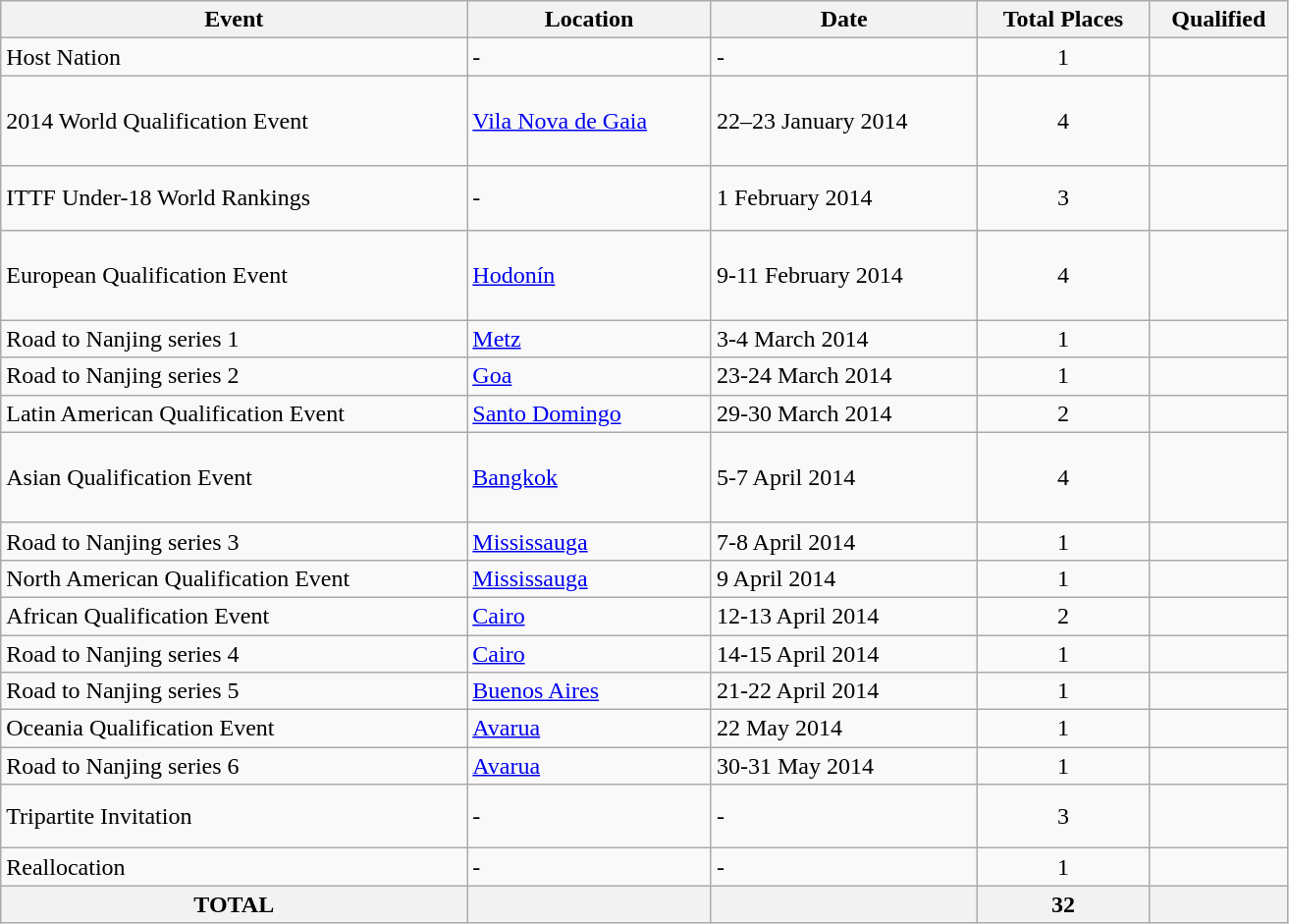<table class="wikitable" width=875>
<tr>
<th>Event</th>
<th>Location</th>
<th>Date</th>
<th>Total Places</th>
<th>Qualified</th>
</tr>
<tr>
<td>Host Nation</td>
<td>-</td>
<td>-</td>
<td align="center">1</td>
<td></td>
</tr>
<tr>
<td>2014 World Qualification Event</td>
<td> <a href='#'>Vila Nova de Gaia</a></td>
<td>22–23 January 2014</td>
<td align="center">4</td>
<td><br><br><br></td>
</tr>
<tr>
<td>ITTF Under-18 World Rankings</td>
<td>-</td>
<td>1 February 2014</td>
<td align="center">3</td>
<td><br><br></td>
</tr>
<tr>
<td>European Qualification Event</td>
<td> <a href='#'>Hodonín</a></td>
<td>9-11 February 2014</td>
<td align="center">4</td>
<td><br><br><br></td>
</tr>
<tr>
<td>Road to Nanjing series 1</td>
<td> <a href='#'>Metz</a></td>
<td>3-4 March 2014</td>
<td align="center">1</td>
<td></td>
</tr>
<tr>
<td>Road to Nanjing series 2</td>
<td> <a href='#'>Goa</a></td>
<td>23-24 March 2014</td>
<td align="center">1</td>
<td></td>
</tr>
<tr>
<td>Latin American Qualification Event</td>
<td> <a href='#'>Santo Domingo</a></td>
<td>29-30 March 2014</td>
<td align="center">2</td>
<td><br></td>
</tr>
<tr>
<td>Asian Qualification Event</td>
<td> <a href='#'>Bangkok</a></td>
<td>5-7 April 2014</td>
<td align="center">4</td>
<td><br><br><br></td>
</tr>
<tr>
<td>Road to Nanjing series 3</td>
<td> <a href='#'>Mississauga</a></td>
<td>7-8 April 2014</td>
<td align="center">1</td>
<td></td>
</tr>
<tr>
<td>North American Qualification Event</td>
<td> <a href='#'>Mississauga</a></td>
<td>9 April 2014</td>
<td align="center">1</td>
<td></td>
</tr>
<tr>
<td>African Qualification Event</td>
<td> <a href='#'>Cairo</a></td>
<td>12-13 April 2014</td>
<td align="center">2</td>
<td><br></td>
</tr>
<tr>
<td>Road to Nanjing series 4</td>
<td> <a href='#'>Cairo</a></td>
<td>14-15 April 2014</td>
<td align="center">1</td>
<td></td>
</tr>
<tr>
<td>Road to Nanjing series 5</td>
<td> <a href='#'>Buenos Aires</a></td>
<td>21-22 April 2014</td>
<td align="center">1</td>
<td></td>
</tr>
<tr>
<td>Oceania Qualification Event</td>
<td> <a href='#'>Avarua</a></td>
<td>22 May 2014</td>
<td align="center">1</td>
<td></td>
</tr>
<tr>
<td>Road to Nanjing series 6</td>
<td> <a href='#'>Avarua</a></td>
<td>30-31 May 2014</td>
<td align="center">1</td>
<td></td>
</tr>
<tr>
<td>Tripartite Invitation</td>
<td>-</td>
<td>-</td>
<td align="center">3</td>
<td><br><br></td>
</tr>
<tr>
<td>Reallocation</td>
<td>-</td>
<td>-</td>
<td align="center">1</td>
<td></td>
</tr>
<tr>
<th>TOTAL</th>
<th></th>
<th></th>
<th>32</th>
<th></th>
</tr>
</table>
